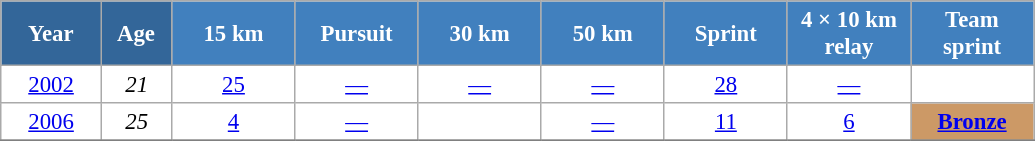<table class="wikitable" style="font-size:95%; text-align:center; border:grey solid 1px; border-collapse:collapse; background:#ffffff;">
<tr>
<th style="background-color:#369; color:white; width:60px;"> Year </th>
<th style="background-color:#369; color:white; width:40px;"> Age </th>
<th style="background-color:#4180be; color:white; width:75px;"> 15 km </th>
<th style="background-color:#4180be; color:white; width:75px;"> Pursuit </th>
<th style="background-color:#4180be; color:white; width:75px;"> 30 km </th>
<th style="background-color:#4180be; color:white; width:75px;"> 50 km </th>
<th style="background-color:#4180be; color:white; width:75px;"> Sprint </th>
<th style="background-color:#4180be; color:white; width:75px;"> 4 × 10 km <br> relay </th>
<th style="background-color:#4180be; color:white; width:75px;"> Team <br> sprint </th>
</tr>
<tr>
<td><a href='#'>2002</a></td>
<td><em>21</em></td>
<td><a href='#'>25</a></td>
<td><a href='#'>—</a></td>
<td><a href='#'>—</a></td>
<td><a href='#'>—</a></td>
<td><a href='#'>28</a></td>
<td><a href='#'>—</a></td>
<td></td>
</tr>
<tr>
<td><a href='#'>2006</a></td>
<td><em>25</em></td>
<td><a href='#'>4</a></td>
<td><a href='#'>—</a></td>
<td></td>
<td><a href='#'>—</a></td>
<td><a href='#'>11</a></td>
<td><a href='#'>6</a></td>
<td bgcolor="cc9966"><a href='#'><strong>Bronze</strong></a></td>
</tr>
<tr>
</tr>
</table>
